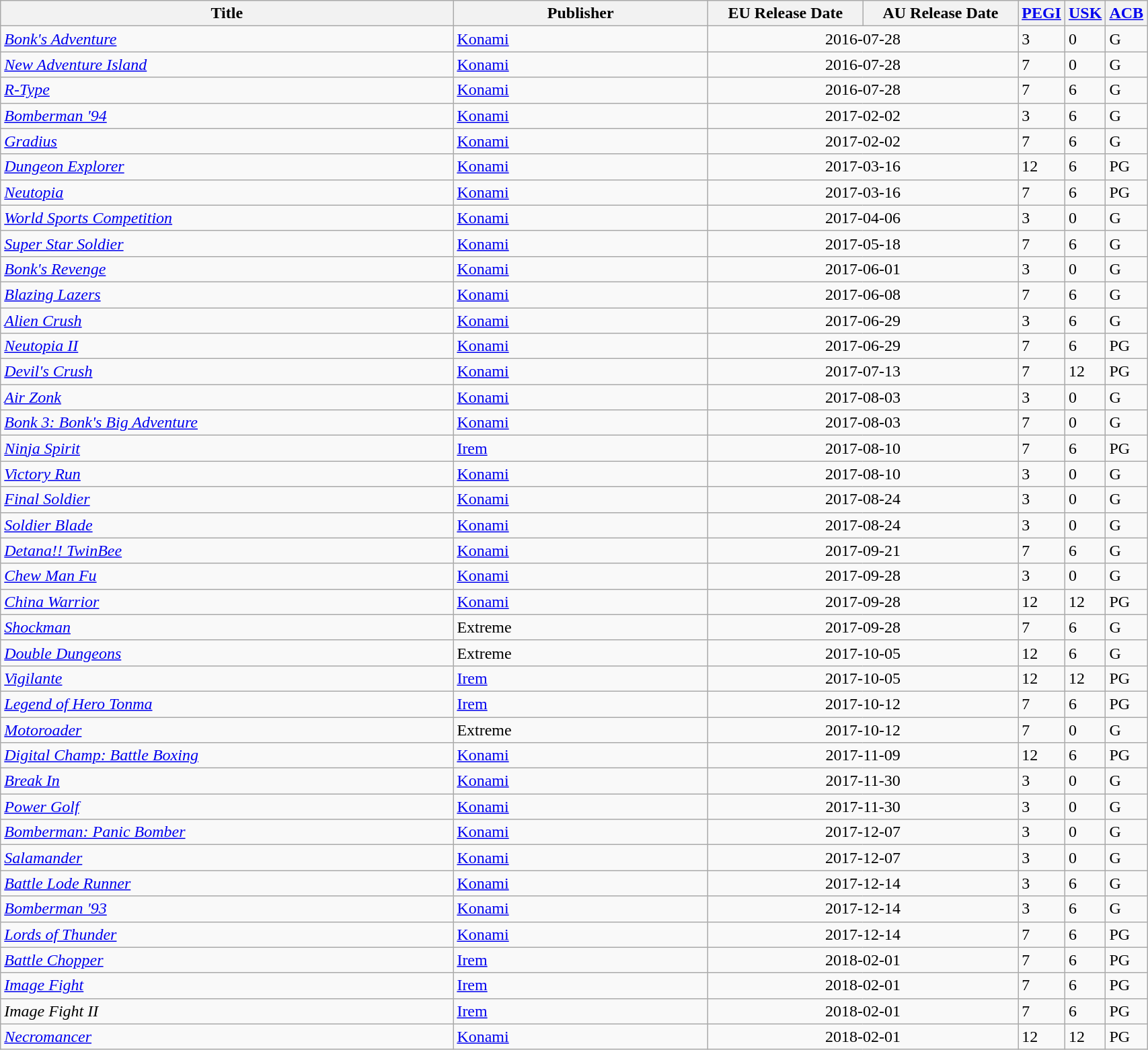<table class="wikitable sortable" style="width:90%">
<tr>
<th width="45%">Title</th>
<th width="25%">Publisher</th>
<th width="15%">EU Release Date</th>
<th width="15%">AU Release Date</th>
<th width="5%"><a href='#'>PEGI</a></th>
<th width="5%"><a href='#'>USK</a></th>
<th width="5%"><a href='#'>ACB</a></th>
</tr>
<tr>
<td><em><a href='#'>Bonk's Adventure</a></em></td>
<td><a href='#'>Konami</a></td>
<td colspan="2" align="center">2016-07-28</td>
<td>3</td>
<td>0</td>
<td>G</td>
</tr>
<tr>
<td><em><a href='#'>New Adventure Island</a></em></td>
<td><a href='#'>Konami</a></td>
<td colspan="2" align="center">2016-07-28</td>
<td>7</td>
<td>0</td>
<td>G</td>
</tr>
<tr>
<td><em><a href='#'>R-Type</a></em></td>
<td><a href='#'>Konami</a></td>
<td colspan="2" align="center">2016-07-28</td>
<td>7</td>
<td>6</td>
<td>G</td>
</tr>
<tr>
<td><em><a href='#'>Bomberman '94</a></em></td>
<td><a href='#'>Konami</a></td>
<td colspan="2" align="center">2017-02-02</td>
<td>3</td>
<td>6</td>
<td>G</td>
</tr>
<tr>
<td><em><a href='#'>Gradius</a></em></td>
<td><a href='#'>Konami</a></td>
<td colspan="2" align="center">2017-02-02</td>
<td>7</td>
<td>6</td>
<td>G</td>
</tr>
<tr>
<td><em><a href='#'>Dungeon Explorer</a></em></td>
<td><a href='#'>Konami</a></td>
<td colspan="2" align="center">2017-03-16</td>
<td>12</td>
<td>6</td>
<td>PG</td>
</tr>
<tr>
<td><em><a href='#'>Neutopia</a></em></td>
<td><a href='#'>Konami</a></td>
<td colspan="2" align="center">2017-03-16</td>
<td>7</td>
<td>6</td>
<td>PG</td>
</tr>
<tr>
<td><em><a href='#'>World Sports Competition</a></em></td>
<td><a href='#'>Konami</a></td>
<td colspan="2" align="center">2017-04-06</td>
<td>3</td>
<td>0</td>
<td>G</td>
</tr>
<tr>
<td><em><a href='#'>Super Star Soldier</a></em></td>
<td><a href='#'>Konami</a></td>
<td colspan="2" align="center">2017-05-18</td>
<td>7</td>
<td>6</td>
<td>G</td>
</tr>
<tr>
<td><em><a href='#'>Bonk's Revenge</a></em></td>
<td><a href='#'>Konami</a></td>
<td colspan="2" align="center">2017-06-01</td>
<td>3</td>
<td>0</td>
<td>G</td>
</tr>
<tr>
<td><em><a href='#'>Blazing Lazers</a></em></td>
<td><a href='#'>Konami</a></td>
<td colspan="2" align="center">2017-06-08</td>
<td>7</td>
<td>6</td>
<td>G</td>
</tr>
<tr>
<td><em><a href='#'>Alien Crush</a></em></td>
<td><a href='#'>Konami</a></td>
<td colspan="2" align="center">2017-06-29</td>
<td>3</td>
<td>6</td>
<td>G</td>
</tr>
<tr>
<td><em><a href='#'>Neutopia II</a></em></td>
<td><a href='#'>Konami</a></td>
<td colspan="2" align="center">2017-06-29</td>
<td>7</td>
<td>6</td>
<td>PG</td>
</tr>
<tr>
<td><em><a href='#'>Devil's Crush</a></em></td>
<td><a href='#'>Konami</a></td>
<td colspan="2" align="center">2017-07-13</td>
<td>7</td>
<td>12</td>
<td>PG</td>
</tr>
<tr>
<td><em><a href='#'>Air Zonk</a></em></td>
<td><a href='#'>Konami</a></td>
<td colspan="2" align="center">2017-08-03</td>
<td>3</td>
<td>0</td>
<td>G</td>
</tr>
<tr>
<td><em><a href='#'>Bonk 3: Bonk's Big Adventure</a></em></td>
<td><a href='#'>Konami</a></td>
<td colspan="2" align="center">2017-08-03</td>
<td>7</td>
<td>0</td>
<td>G</td>
</tr>
<tr>
<td><em><a href='#'>Ninja Spirit</a></em></td>
<td><a href='#'>Irem</a></td>
<td colspan="2" align="center">2017-08-10</td>
<td>7</td>
<td>6</td>
<td>PG</td>
</tr>
<tr>
<td><em><a href='#'>Victory Run</a></em></td>
<td><a href='#'>Konami</a></td>
<td colspan="2" align="center">2017-08-10</td>
<td>3</td>
<td>0</td>
<td>G</td>
</tr>
<tr>
<td><em><a href='#'>Final Soldier</a></em></td>
<td><a href='#'>Konami</a></td>
<td colspan="2" align="center">2017-08-24</td>
<td>3</td>
<td>0</td>
<td>G</td>
</tr>
<tr>
<td><em><a href='#'>Soldier Blade</a></em></td>
<td><a href='#'>Konami</a></td>
<td colspan="2" align="center">2017-08-24</td>
<td>3</td>
<td>0</td>
<td>G</td>
</tr>
<tr>
<td><em><a href='#'>Detana!! TwinBee</a></em></td>
<td><a href='#'>Konami</a></td>
<td colspan="2" align="center">2017-09-21</td>
<td>7</td>
<td>6</td>
<td>G</td>
</tr>
<tr>
<td><em><a href='#'>Chew Man Fu</a></em></td>
<td><a href='#'>Konami</a></td>
<td colspan="2" align="center">2017-09-28</td>
<td>3</td>
<td>0</td>
<td>G</td>
</tr>
<tr>
<td><em><a href='#'>China Warrior</a></em></td>
<td><a href='#'>Konami</a></td>
<td colspan="2" align="center">2017-09-28</td>
<td>12</td>
<td>12</td>
<td>PG</td>
</tr>
<tr>
<td><em><a href='#'>Shockman</a></em></td>
<td>Extreme</td>
<td colspan="2" align="center">2017-09-28</td>
<td>7</td>
<td>6</td>
<td>G</td>
</tr>
<tr>
<td><em><a href='#'>Double Dungeons</a></em></td>
<td>Extreme</td>
<td colspan="2" align="center">2017-10-05</td>
<td>12</td>
<td>6</td>
<td>G</td>
</tr>
<tr>
<td><em><a href='#'>Vigilante</a></em></td>
<td><a href='#'>Irem</a></td>
<td colspan="2" align="center">2017-10-05</td>
<td>12</td>
<td>12</td>
<td>PG</td>
</tr>
<tr>
<td><em><a href='#'>Legend of Hero Tonma</a></em></td>
<td><a href='#'>Irem</a></td>
<td colspan="2" align="center">2017-10-12</td>
<td>7</td>
<td>6</td>
<td>PG</td>
</tr>
<tr>
<td><em><a href='#'>Motoroader</a></em></td>
<td>Extreme</td>
<td colspan="2" align="center">2017-10-12</td>
<td>7</td>
<td>0</td>
<td>G</td>
</tr>
<tr>
<td><em><a href='#'>Digital Champ: Battle Boxing</a></em></td>
<td><a href='#'>Konami</a></td>
<td colspan="2" align="center">2017-11-09</td>
<td>12</td>
<td>6</td>
<td>PG</td>
</tr>
<tr>
<td><em><a href='#'>Break In</a></em></td>
<td><a href='#'>Konami</a></td>
<td colspan="2" align="center">2017-11-30</td>
<td>3</td>
<td>0</td>
<td>G</td>
</tr>
<tr>
<td><em><a href='#'>Power Golf</a></em></td>
<td><a href='#'>Konami</a></td>
<td colspan="2" align="center">2017-11-30</td>
<td>3</td>
<td>0</td>
<td>G</td>
</tr>
<tr>
<td><em><a href='#'>Bomberman: Panic Bomber</a></em></td>
<td><a href='#'>Konami</a></td>
<td colspan="2" align="center">2017-12-07</td>
<td>3</td>
<td>0</td>
<td>G</td>
</tr>
<tr>
<td><em><a href='#'>Salamander</a></em></td>
<td><a href='#'>Konami</a></td>
<td colspan="2" align="center">2017-12-07</td>
<td>3</td>
<td>0</td>
<td>G</td>
</tr>
<tr>
<td><em><a href='#'>Battle Lode Runner</a></em></td>
<td><a href='#'>Konami</a></td>
<td colspan="2" align="center">2017-12-14</td>
<td>3</td>
<td>6</td>
<td>G</td>
</tr>
<tr>
<td><em><a href='#'>Bomberman '93</a></em></td>
<td><a href='#'>Konami</a></td>
<td colspan="2" align="center">2017-12-14</td>
<td>3</td>
<td>6</td>
<td>G</td>
</tr>
<tr>
<td><em><a href='#'>Lords of Thunder</a></em></td>
<td><a href='#'>Konami</a></td>
<td colspan="2" align="center">2017-12-14</td>
<td>7</td>
<td>6</td>
<td>PG</td>
</tr>
<tr>
<td><em><a href='#'>Battle Chopper</a></em></td>
<td><a href='#'>Irem</a></td>
<td colspan="2" align="center">2018-02-01</td>
<td>7</td>
<td>6</td>
<td>PG</td>
</tr>
<tr>
<td><em><a href='#'>Image Fight</a></em></td>
<td><a href='#'>Irem</a></td>
<td colspan="2" align="center">2018-02-01</td>
<td>7</td>
<td>6</td>
<td>PG</td>
</tr>
<tr>
<td><em>Image Fight II</em></td>
<td><a href='#'>Irem</a></td>
<td colspan="2" align="center">2018-02-01</td>
<td>7</td>
<td>6</td>
<td>PG</td>
</tr>
<tr>
<td><em><a href='#'>Necromancer</a></em></td>
<td><a href='#'>Konami</a></td>
<td colspan="2" align="center">2018-02-01</td>
<td>12</td>
<td>12</td>
<td>PG</td>
</tr>
</table>
